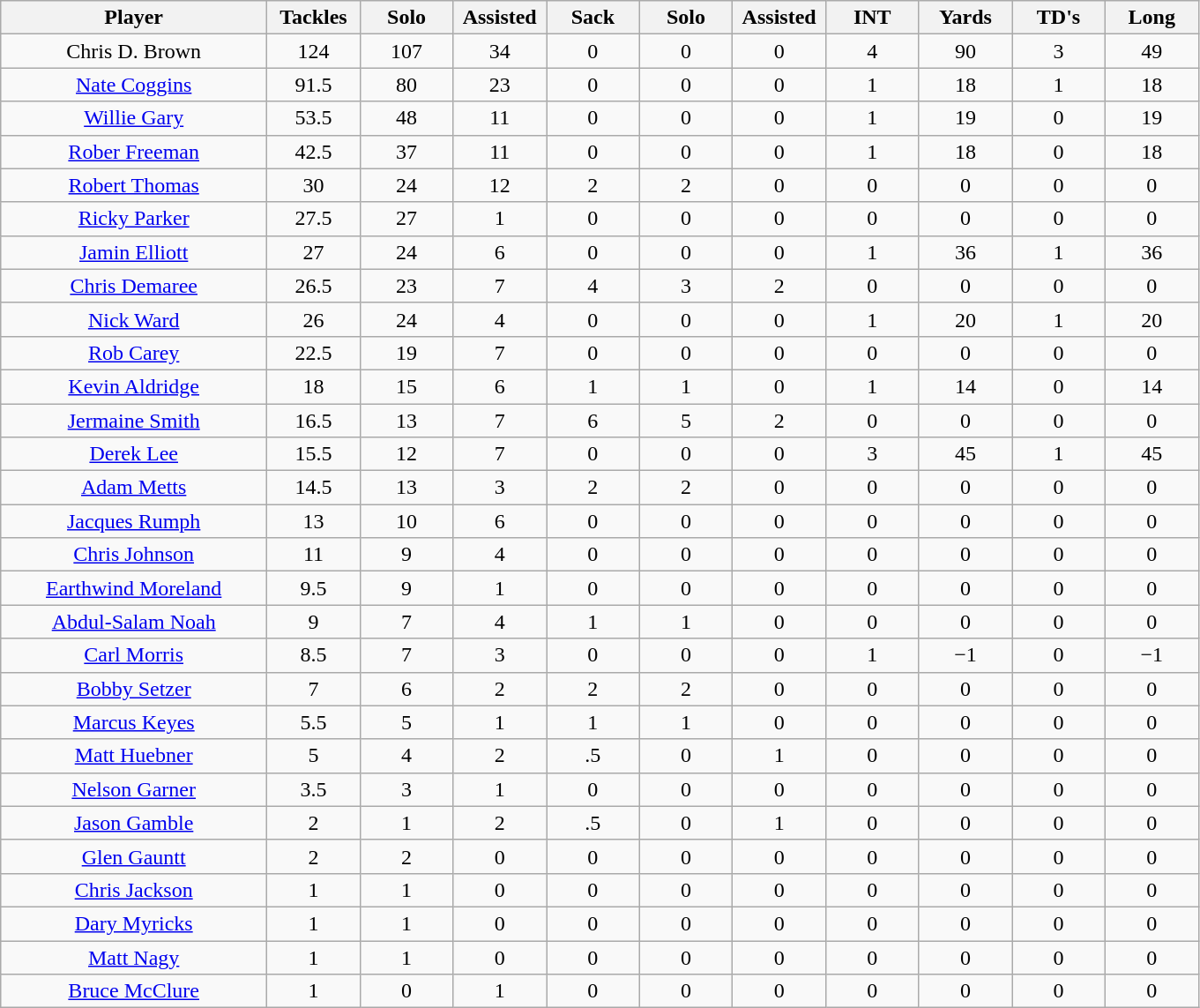<table class="wikitable sortable">
<tr>
<th bgcolor="#DDDDFF" width="20%">Player</th>
<th bgcolor="#DDDDFF" width="7%">Tackles</th>
<th bgcolor="#DDDDFF" width="7%">Solo</th>
<th bgcolor="#DDDDFF" width="7%">Assisted</th>
<th bgcolor="#DDDDFF" width="7%">Sack</th>
<th bgcolor="#DDDDFF" width="7%">Solo</th>
<th bgcolor="#DDDDFF" width="7%">Assisted</th>
<th bgcolor="#DDDDFF" width="7%">INT</th>
<th bgcolor="#DDDDFF" width="7%">Yards</th>
<th bgcolor="#DDDDFF" width="7%">TD's</th>
<th bgcolor="#DDDDFF" width="7%">Long</th>
</tr>
<tr align="center">
<td>Chris D. Brown</td>
<td>124</td>
<td>107</td>
<td>34</td>
<td>0</td>
<td>0</td>
<td>0</td>
<td>4</td>
<td>90</td>
<td>3</td>
<td>49</td>
</tr>
<tr align="center">
<td><a href='#'>Nate Coggins</a></td>
<td>91.5</td>
<td>80</td>
<td>23</td>
<td>0</td>
<td>0</td>
<td>0</td>
<td>1</td>
<td>18</td>
<td>1</td>
<td>18</td>
</tr>
<tr align="center">
<td><a href='#'>Willie Gary</a></td>
<td>53.5</td>
<td>48</td>
<td>11</td>
<td>0</td>
<td>0</td>
<td>0</td>
<td>1</td>
<td>19</td>
<td>0</td>
<td>19</td>
</tr>
<tr align="center">
<td><a href='#'>Rober Freeman</a></td>
<td>42.5</td>
<td>37</td>
<td>11</td>
<td>0</td>
<td>0</td>
<td>0</td>
<td>1</td>
<td>18</td>
<td>0</td>
<td>18</td>
</tr>
<tr align="center">
<td><a href='#'>Robert Thomas</a></td>
<td>30</td>
<td>24</td>
<td>12</td>
<td>2</td>
<td>2</td>
<td>0</td>
<td>0</td>
<td>0</td>
<td>0</td>
<td>0</td>
</tr>
<tr align="center">
<td><a href='#'>Ricky Parker</a></td>
<td>27.5</td>
<td>27</td>
<td>1</td>
<td>0</td>
<td>0</td>
<td>0</td>
<td>0</td>
<td>0</td>
<td>0</td>
<td>0</td>
</tr>
<tr align="center">
<td><a href='#'>Jamin Elliott</a></td>
<td>27</td>
<td>24</td>
<td>6</td>
<td>0</td>
<td>0</td>
<td>0</td>
<td>1</td>
<td>36</td>
<td>1</td>
<td>36</td>
</tr>
<tr align="center">
<td><a href='#'>Chris Demaree</a></td>
<td>26.5</td>
<td>23</td>
<td>7</td>
<td>4</td>
<td>3</td>
<td>2</td>
<td>0</td>
<td>0</td>
<td>0</td>
<td>0</td>
</tr>
<tr align="center">
<td><a href='#'>Nick Ward</a></td>
<td>26</td>
<td>24</td>
<td>4</td>
<td>0</td>
<td>0</td>
<td>0</td>
<td>1</td>
<td>20</td>
<td>1</td>
<td>20</td>
</tr>
<tr align="center">
<td><a href='#'>Rob Carey</a></td>
<td>22.5</td>
<td>19</td>
<td>7</td>
<td>0</td>
<td>0</td>
<td>0</td>
<td>0</td>
<td>0</td>
<td>0</td>
<td>0</td>
</tr>
<tr align="center">
<td><a href='#'>Kevin Aldridge</a></td>
<td>18</td>
<td>15</td>
<td>6</td>
<td>1</td>
<td>1</td>
<td>0</td>
<td>1</td>
<td>14</td>
<td>0</td>
<td>14</td>
</tr>
<tr align="center">
<td><a href='#'>Jermaine Smith</a></td>
<td>16.5</td>
<td>13</td>
<td>7</td>
<td>6</td>
<td>5</td>
<td>2</td>
<td>0</td>
<td>0</td>
<td>0</td>
<td>0</td>
</tr>
<tr align="center">
<td><a href='#'>Derek Lee</a></td>
<td>15.5</td>
<td>12</td>
<td>7</td>
<td>0</td>
<td>0</td>
<td>0</td>
<td>3</td>
<td>45</td>
<td>1</td>
<td>45</td>
</tr>
<tr align="center">
<td><a href='#'>Adam Metts</a></td>
<td>14.5</td>
<td>13</td>
<td>3</td>
<td>2</td>
<td>2</td>
<td>0</td>
<td>0</td>
<td>0</td>
<td>0</td>
<td>0</td>
</tr>
<tr align="center">
<td><a href='#'>Jacques Rumph</a></td>
<td>13</td>
<td>10</td>
<td>6</td>
<td>0</td>
<td>0</td>
<td>0</td>
<td>0</td>
<td>0</td>
<td>0</td>
<td>0</td>
</tr>
<tr align="center">
<td><a href='#'>Chris Johnson</a></td>
<td>11</td>
<td>9</td>
<td>4</td>
<td>0</td>
<td>0</td>
<td>0</td>
<td>0</td>
<td>0</td>
<td>0</td>
<td>0</td>
</tr>
<tr align="center">
<td><a href='#'>Earthwind Moreland</a></td>
<td>9.5</td>
<td>9</td>
<td>1</td>
<td>0</td>
<td>0</td>
<td>0</td>
<td>0</td>
<td>0</td>
<td>0</td>
<td>0</td>
</tr>
<tr align="center">
<td><a href='#'>Abdul-Salam Noah</a></td>
<td>9</td>
<td>7</td>
<td>4</td>
<td>1</td>
<td>1</td>
<td>0</td>
<td>0</td>
<td>0</td>
<td>0</td>
<td>0</td>
</tr>
<tr align="center">
<td><a href='#'>Carl Morris</a></td>
<td>8.5</td>
<td>7</td>
<td>3</td>
<td>0</td>
<td>0</td>
<td>0</td>
<td>1</td>
<td>−1</td>
<td>0</td>
<td>−1</td>
</tr>
<tr align="center">
<td><a href='#'>Bobby Setzer</a></td>
<td>7</td>
<td>6</td>
<td>2</td>
<td>2</td>
<td>2</td>
<td>0</td>
<td>0</td>
<td>0</td>
<td>0</td>
<td>0</td>
</tr>
<tr align="center">
<td><a href='#'>Marcus Keyes</a></td>
<td>5.5</td>
<td>5</td>
<td>1</td>
<td>1</td>
<td>1</td>
<td>0</td>
<td>0</td>
<td>0</td>
<td>0</td>
<td>0</td>
</tr>
<tr align="center">
<td><a href='#'>Matt Huebner</a></td>
<td>5</td>
<td>4</td>
<td>2</td>
<td>.5</td>
<td>0</td>
<td>1</td>
<td>0</td>
<td>0</td>
<td>0</td>
<td>0</td>
</tr>
<tr align="center">
<td><a href='#'>Nelson Garner</a></td>
<td>3.5</td>
<td>3</td>
<td>1</td>
<td>0</td>
<td>0</td>
<td>0</td>
<td>0</td>
<td>0</td>
<td>0</td>
<td>0</td>
</tr>
<tr align="center">
<td><a href='#'>Jason Gamble</a></td>
<td>2</td>
<td>1</td>
<td>2</td>
<td>.5</td>
<td>0</td>
<td>1</td>
<td>0</td>
<td>0</td>
<td>0</td>
<td>0</td>
</tr>
<tr align="center">
<td><a href='#'>Glen Gauntt</a></td>
<td>2</td>
<td>2</td>
<td>0</td>
<td>0</td>
<td>0</td>
<td>0</td>
<td>0</td>
<td>0</td>
<td>0</td>
<td>0</td>
</tr>
<tr align="center">
<td><a href='#'>Chris Jackson</a></td>
<td>1</td>
<td>1</td>
<td>0</td>
<td>0</td>
<td>0</td>
<td>0</td>
<td>0</td>
<td>0</td>
<td>0</td>
<td>0</td>
</tr>
<tr align="center">
<td><a href='#'>Dary Myricks</a></td>
<td>1</td>
<td>1</td>
<td>0</td>
<td>0</td>
<td>0</td>
<td>0</td>
<td>0</td>
<td>0</td>
<td>0</td>
<td>0</td>
</tr>
<tr align="center">
<td><a href='#'>Matt Nagy</a></td>
<td>1</td>
<td>1</td>
<td>0</td>
<td>0</td>
<td>0</td>
<td>0</td>
<td>0</td>
<td>0</td>
<td>0</td>
<td>0</td>
</tr>
<tr align="center">
<td><a href='#'>Bruce McClure</a></td>
<td>1</td>
<td>0</td>
<td>1</td>
<td>0</td>
<td>0</td>
<td>0</td>
<td>0</td>
<td>0</td>
<td>0</td>
<td>0</td>
</tr>
</table>
